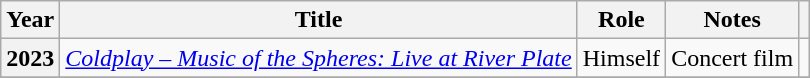<table class="wikitable plainrowheaders" style="margin-right: 0;">
<tr>
<th scope="col">Year</th>
<th scope="col">Title</th>
<th scope="col">Role</th>
<th scope="col">Notes</th>
<th scope="col"></th>
</tr>
<tr>
<th scope="row">2023</th>
<td><em><a href='#'>Coldplay – Music of the Spheres: Live at River Plate</a></em></td>
<td>Himself</td>
<td>Concert film</td>
<td style="text-align:center"></td>
</tr>
<tr>
</tr>
</table>
